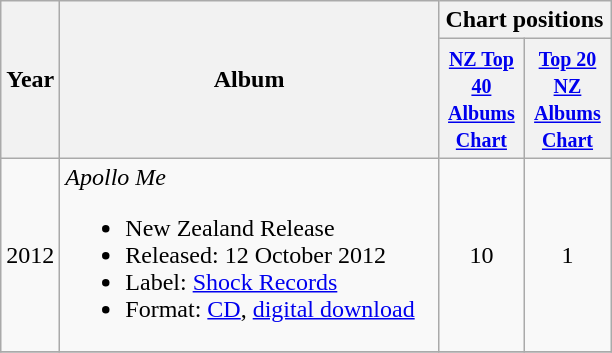<table class="wikitable">
<tr>
<th style="width:18px;" rowspan="2">Year</th>
<th style="width:245px;" rowspan="2">Album</th>
<th colspan="2">Chart positions</th>
</tr>
<tr>
<th style="width:50px;"><small><a href='#'>NZ Top 40 Albums Chart</a></small></th>
<th style="width:50px;"><small><a href='#'>Top 20 NZ Albums Chart</a></small></th>
</tr>
<tr>
<td>2012</td>
<td><em>Apollo Me</em><br><ul><li>New Zealand Release</li><li>Released: 12 October 2012</li><li>Label: <a href='#'>Shock Records</a></li><li>Format: <a href='#'>CD</a>, <a href='#'>digital download</a></li></ul></td>
<td style="text-align:center;">10</td>
<td style="text-align:center;">1</td>
</tr>
<tr>
</tr>
</table>
